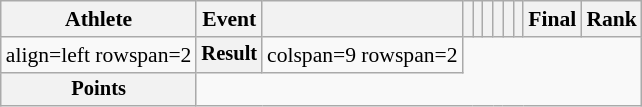<table class="wikitable" style="font-size:90%">
<tr>
<th>Athlete</th>
<th>Event</th>
<th></th>
<th></th>
<th></th>
<th></th>
<th></th>
<th></th>
<th></th>
<th>Final</th>
<th>Rank</th>
</tr>
<tr align=center>
<td>align=left rowspan=2 </td>
<th style="font-size:95%">Result</th>
<td>colspan=9 rowspan=2 </td>
</tr>
<tr align=center>
<th style="font-size:95%">Points</th>
</tr>
</table>
